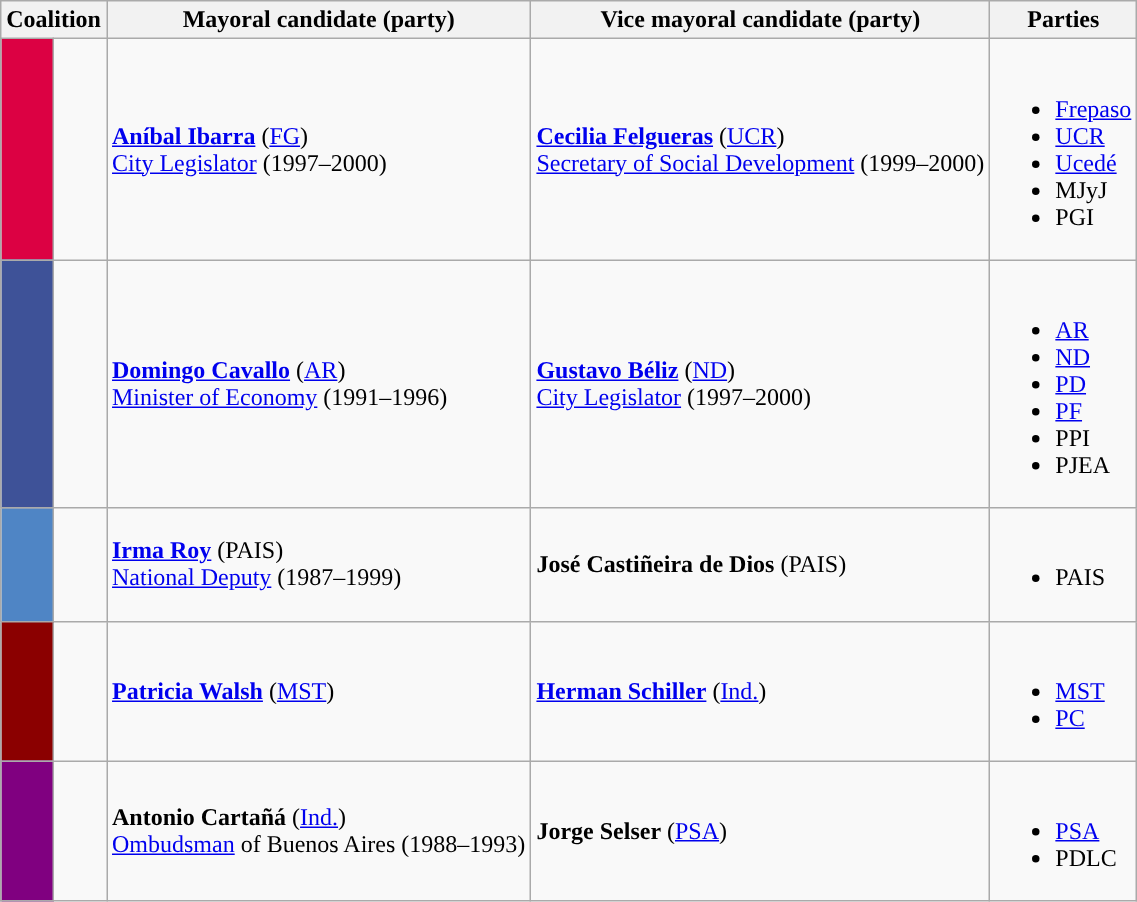<table class="vertical-align-top wikitable">
<tr>
<th scope=colgroup colspan=2>Coalition</th>
<th scope=colgroup>Mayoral candidate (party)<br></th>
<th scope=colgroup>Vice mayoral candidate (party)<br></th>
<th scope=col>Parties</th>
</tr>
<tr>
<td style="background:#DC0143"></td>
<td style="text-align:center; line-height:1.3"></td>
<td><strong><a href='#'>Aníbal Ibarra</a></strong> (<a href='#'>FG</a>)<br><a href='#'>City Legislator</a> (1997–2000)</td>
<td><strong><a href='#'>Cecilia Felgueras</a></strong> (<a href='#'>UCR</a>)<br><a href='#'>Secretary of Social Development</a> (1999–2000)</td>
<td><br><ul><li><a href='#'>Frepaso</a></li><li><a href='#'>UCR</a></li><li><a href='#'>Ucedé</a></li><li>MJyJ</li><li>PGI</li></ul></td>
</tr>
<tr>
<td style="background:#3E5298"></td>
<td style="text-align:center; line-height:1.3"></td>
<td><strong><a href='#'>Domingo Cavallo</a></strong> (<a href='#'>AR</a>)<br><a href='#'>Minister of Economy</a> (1991–1996)</td>
<td><strong><a href='#'>Gustavo Béliz</a></strong> (<a href='#'>ND</a>)<br><a href='#'>City Legislator</a> (1997–2000)</td>
<td><br><ul><li><a href='#'>AR</a></li><li><a href='#'>ND</a></li><li><a href='#'>PD</a></li><li><a href='#'>PF</a></li><li>PPI</li><li>PJEA</li></ul></td>
</tr>
<tr>
<td style=background:#4F85C5></td>
<td style="text-align:center; line-height:1.3"></td>
<td><strong><a href='#'>Irma Roy</a></strong> (PAIS)<br><a href='#'>National Deputy</a> (1987–1999)</td>
<td><strong>José Castiñeira de Dios</strong> (PAIS)</td>
<td><br><ul><li>PAIS</li></ul></td>
</tr>
<tr>
<td style="background:darkred"></td>
<td style="text-align:center; line-height:1.3"></td>
<td><strong><a href='#'>Patricia Walsh</a></strong> (<a href='#'>MST</a>)</td>
<td><strong><a href='#'>Herman Schiller</a></strong> (<a href='#'>Ind.</a>)</td>
<td><br><ul><li><a href='#'>MST</a></li><li><a href='#'>PC</a></li></ul></td>
</tr>
<tr>
<td style=background:purple></td>
<td style="text-align:center; line-height:1.3"></td>
<td><strong>Antonio Cartañá</strong> (<a href='#'>Ind.</a>)<br><a href='#'>Ombudsman</a> of Buenos Aires (1988–1993)</td>
<td><strong>Jorge Selser</strong> (<a href='#'>PSA</a>)</td>
<td><br><ul><li><a href='#'>PSA</a></li><li>PDLC</li></ul></td>
</tr>
</table>
